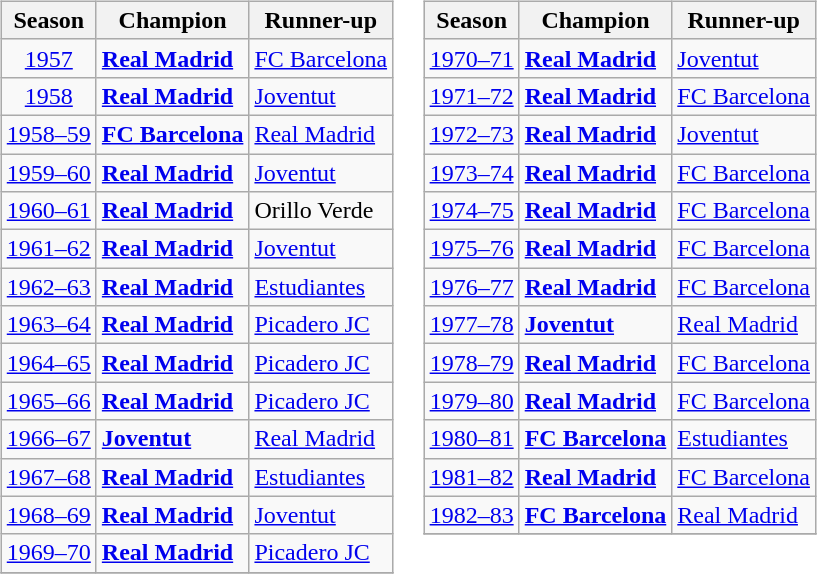<table>
<tr>
<td valign="top" width=0%><br><table class="wikitable">
<tr>
<th>Season</th>
<th>Champion</th>
<th>Runner-up</th>
</tr>
<tr>
<td align="center"><a href='#'>1957</a></td>
<td><strong><a href='#'>Real Madrid</a></strong></td>
<td><a href='#'>FC Barcelona</a></td>
</tr>
<tr>
<td align="center"><a href='#'>1958</a></td>
<td><strong><a href='#'>Real Madrid</a></strong></td>
<td><a href='#'>Joventut</a></td>
</tr>
<tr>
<td align="center"><a href='#'>1958–59</a></td>
<td><strong><a href='#'>FC Barcelona</a></strong></td>
<td><a href='#'>Real Madrid</a></td>
</tr>
<tr>
<td align="center"><a href='#'>1959–60</a></td>
<td><strong><a href='#'>Real Madrid</a></strong></td>
<td><a href='#'>Joventut</a></td>
</tr>
<tr>
<td align="center"><a href='#'>1960–61</a></td>
<td><strong><a href='#'>Real Madrid</a></strong></td>
<td>Orillo Verde</td>
</tr>
<tr>
<td align="center"><a href='#'>1961–62</a></td>
<td><strong><a href='#'>Real Madrid</a></strong></td>
<td><a href='#'>Joventut</a></td>
</tr>
<tr>
<td align="center"><a href='#'>1962–63</a></td>
<td><strong><a href='#'>Real Madrid</a></strong></td>
<td><a href='#'>Estudiantes</a></td>
</tr>
<tr>
<td align="center"><a href='#'>1963–64</a></td>
<td><strong><a href='#'>Real Madrid</a></strong></td>
<td><a href='#'>Picadero JC</a></td>
</tr>
<tr>
<td align="center"><a href='#'>1964–65</a></td>
<td><strong><a href='#'>Real Madrid</a></strong></td>
<td><a href='#'>Picadero JC</a></td>
</tr>
<tr>
<td align="center"><a href='#'>1965–66</a></td>
<td><strong><a href='#'>Real Madrid</a></strong></td>
<td><a href='#'>Picadero JC</a></td>
</tr>
<tr>
<td align="center"><a href='#'>1966–67</a></td>
<td><strong><a href='#'>Joventut</a></strong></td>
<td><a href='#'>Real Madrid</a></td>
</tr>
<tr>
<td align="center"><a href='#'>1967–68</a></td>
<td><strong><a href='#'>Real Madrid</a></strong></td>
<td><a href='#'>Estudiantes</a></td>
</tr>
<tr>
<td align="center"><a href='#'>1968–69</a></td>
<td><strong><a href='#'>Real Madrid</a></strong></td>
<td><a href='#'>Joventut</a></td>
</tr>
<tr>
<td align="center"><a href='#'>1969–70</a></td>
<td><strong><a href='#'>Real Madrid</a></strong></td>
<td><a href='#'>Picadero JC</a></td>
</tr>
<tr>
</tr>
</table>
</td>
<td valign="top" width=0%><br><table class="wikitable">
<tr>
<th>Season</th>
<th>Champion</th>
<th>Runner-up</th>
</tr>
<tr>
<td align="center"><a href='#'>1970–71</a></td>
<td><strong><a href='#'>Real Madrid</a></strong></td>
<td><a href='#'>Joventut</a></td>
</tr>
<tr>
<td align="center"><a href='#'>1971–72</a></td>
<td><strong><a href='#'>Real Madrid</a></strong></td>
<td><a href='#'>FC Barcelona</a></td>
</tr>
<tr>
<td align="center"><a href='#'>1972–73</a></td>
<td><strong><a href='#'>Real Madrid</a></strong></td>
<td><a href='#'>Joventut</a></td>
</tr>
<tr>
<td align="center"><a href='#'>1973–74</a></td>
<td><strong><a href='#'>Real Madrid</a></strong></td>
<td><a href='#'>FC Barcelona</a></td>
</tr>
<tr>
<td align="center"><a href='#'>1974–75</a></td>
<td><strong><a href='#'>Real Madrid</a></strong></td>
<td><a href='#'>FC Barcelona</a></td>
</tr>
<tr>
<td align="center"><a href='#'>1975–76</a></td>
<td><strong><a href='#'>Real Madrid</a></strong></td>
<td><a href='#'>FC Barcelona</a></td>
</tr>
<tr>
<td align="center"><a href='#'>1976–77</a></td>
<td><strong><a href='#'>Real Madrid</a></strong></td>
<td><a href='#'>FC Barcelona</a></td>
</tr>
<tr>
<td align="center"><a href='#'>1977–78</a></td>
<td><strong><a href='#'>Joventut</a></strong></td>
<td><a href='#'>Real Madrid</a></td>
</tr>
<tr>
<td align="center"><a href='#'>1978–79</a></td>
<td><strong><a href='#'>Real Madrid</a></strong></td>
<td><a href='#'>FC Barcelona</a></td>
</tr>
<tr>
<td align="center"><a href='#'>1979–80</a></td>
<td><strong><a href='#'>Real Madrid</a></strong></td>
<td><a href='#'>FC Barcelona</a></td>
</tr>
<tr>
<td align="center"><a href='#'>1980–81</a></td>
<td><strong><a href='#'>FC Barcelona</a></strong></td>
<td><a href='#'>Estudiantes</a></td>
</tr>
<tr>
<td align="center"><a href='#'>1981–82</a></td>
<td><strong><a href='#'>Real Madrid</a></strong></td>
<td><a href='#'>FC Barcelona</a></td>
</tr>
<tr>
<td align="center"><a href='#'>1982–83</a></td>
<td><strong><a href='#'>FC Barcelona</a></strong></td>
<td><a href='#'>Real Madrid</a></td>
</tr>
<tr>
</tr>
</table>
</td>
</tr>
</table>
